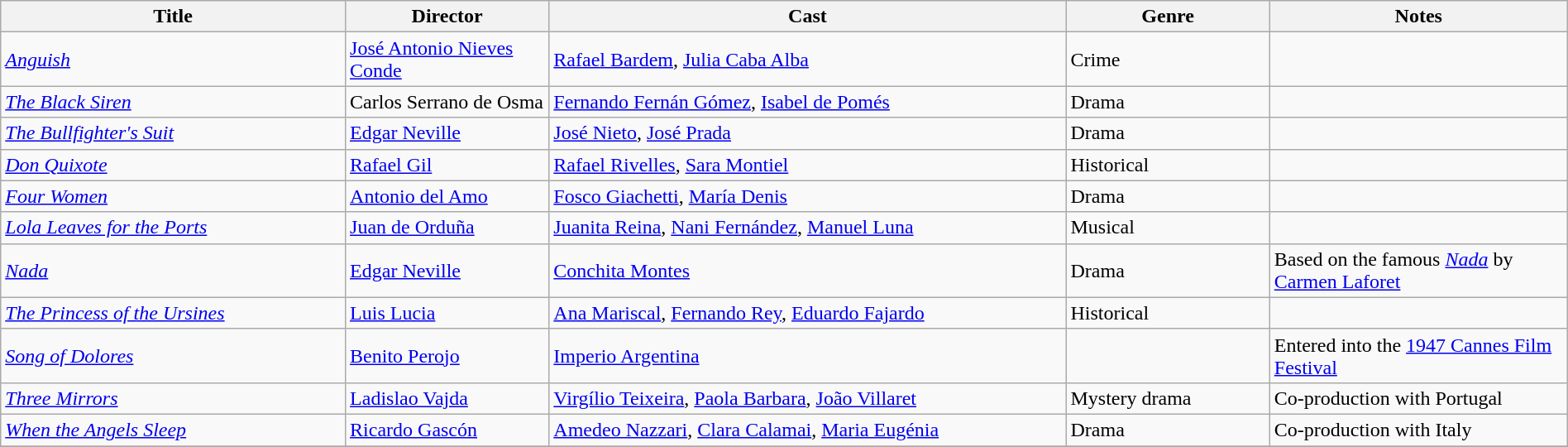<table class="wikitable" style="width:100%;">
<tr>
<th style="width:22%;">Title</th>
<th style="width:13%;">Director</th>
<th style="width:33%;">Cast</th>
<th style="width:13%;">Genre</th>
<th style="width:19%;">Notes</th>
</tr>
<tr>
<td><em> <a href='#'>Anguish</a></em></td>
<td><a href='#'>José Antonio Nieves Conde</a></td>
<td><a href='#'>Rafael Bardem</a>, <a href='#'>Julia Caba Alba</a></td>
<td>Crime</td>
<td></td>
</tr>
<tr>
<td><em><a href='#'>The Black Siren</a></em></td>
<td>Carlos Serrano de Osma</td>
<td><a href='#'>Fernando Fernán Gómez</a>, <a href='#'>Isabel de Pomés</a></td>
<td>Drama</td>
<td></td>
</tr>
<tr>
<td><em><a href='#'>The Bullfighter's Suit</a></em></td>
<td><a href='#'>Edgar Neville</a></td>
<td><a href='#'>José Nieto</a>, <a href='#'>José Prada</a></td>
<td>Drama</td>
<td></td>
</tr>
<tr>
<td><em><a href='#'>Don Quixote</a></em></td>
<td><a href='#'>Rafael Gil</a></td>
<td><a href='#'>Rafael Rivelles</a>, <a href='#'>Sara Montiel</a></td>
<td>Historical</td>
<td></td>
</tr>
<tr>
<td><em><a href='#'>Four Women</a></em></td>
<td><a href='#'>Antonio del Amo</a></td>
<td><a href='#'>Fosco Giachetti</a>, <a href='#'>María Denis</a></td>
<td>Drama</td>
<td></td>
</tr>
<tr>
<td><em><a href='#'>Lola Leaves for the Ports</a></em></td>
<td><a href='#'>Juan de Orduña</a></td>
<td><a href='#'>Juanita Reina</a>, <a href='#'>Nani Fernández</a>, <a href='#'>Manuel Luna</a></td>
<td>Musical</td>
<td></td>
</tr>
<tr>
<td><em><a href='#'>Nada</a></em></td>
<td><a href='#'>Edgar Neville</a></td>
<td><a href='#'>Conchita Montes</a></td>
<td>Drama</td>
<td>Based on the famous <a href='#'><em>Nada</em></a> by <a href='#'>Carmen Laforet</a></td>
</tr>
<tr>
<td><em><a href='#'>The Princess of the Ursines</a></em></td>
<td><a href='#'>Luis Lucia</a></td>
<td><a href='#'>Ana Mariscal</a>, <a href='#'>Fernando Rey</a>, <a href='#'>Eduardo Fajardo</a></td>
<td>Historical</td>
<td></td>
</tr>
<tr>
<td><em><a href='#'>Song of Dolores</a></em></td>
<td><a href='#'>Benito Perojo</a></td>
<td><a href='#'>Imperio Argentina</a></td>
<td></td>
<td>Entered into the <a href='#'>1947 Cannes Film Festival</a></td>
</tr>
<tr>
<td><em><a href='#'>Three Mirrors</a></em></td>
<td><a href='#'>Ladislao Vajda</a></td>
<td><a href='#'>Virgílio Teixeira</a>, <a href='#'>Paola Barbara</a>, <a href='#'>João Villaret</a></td>
<td>Mystery drama</td>
<td>Co-production with Portugal</td>
</tr>
<tr>
<td><em><a href='#'>When the Angels Sleep</a></em></td>
<td><a href='#'>Ricardo Gascón</a></td>
<td><a href='#'>Amedeo Nazzari</a>, <a href='#'>Clara Calamai</a>, <a href='#'>Maria Eugénia</a></td>
<td>Drama</td>
<td>Co-production with Italy</td>
</tr>
<tr>
</tr>
</table>
